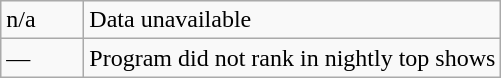<table class="wikitable">
<tr>
<td style="width:3em">n/a</td>
<td>Data unavailable</td>
</tr>
<tr>
<td style="width:3em">—</td>
<td>Program did not rank in nightly top shows</td>
</tr>
</table>
